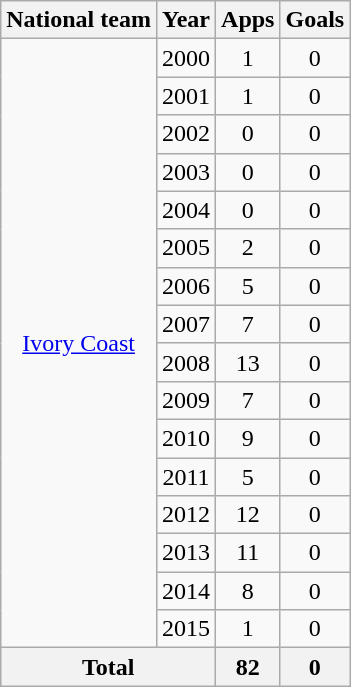<table class="wikitable" style="text-align:center">
<tr>
<th>National team</th>
<th>Year</th>
<th>Apps</th>
<th>Goals</th>
</tr>
<tr>
<td rowspan="16"><a href='#'>Ivory Coast</a></td>
<td>2000</td>
<td>1</td>
<td>0</td>
</tr>
<tr>
<td>2001</td>
<td>1</td>
<td>0</td>
</tr>
<tr>
<td>2002</td>
<td>0</td>
<td>0</td>
</tr>
<tr>
<td>2003</td>
<td>0</td>
<td>0</td>
</tr>
<tr>
<td>2004</td>
<td>0</td>
<td>0</td>
</tr>
<tr>
<td>2005</td>
<td>2</td>
<td>0</td>
</tr>
<tr>
<td>2006</td>
<td>5</td>
<td>0</td>
</tr>
<tr>
<td>2007</td>
<td>7</td>
<td>0</td>
</tr>
<tr>
<td>2008</td>
<td>13</td>
<td>0</td>
</tr>
<tr>
<td>2009</td>
<td>7</td>
<td>0</td>
</tr>
<tr>
<td>2010</td>
<td>9</td>
<td>0</td>
</tr>
<tr>
<td>2011</td>
<td>5</td>
<td>0</td>
</tr>
<tr>
<td>2012</td>
<td>12</td>
<td>0</td>
</tr>
<tr>
<td>2013</td>
<td>11</td>
<td>0</td>
</tr>
<tr>
<td>2014</td>
<td>8</td>
<td>0</td>
</tr>
<tr>
<td>2015</td>
<td>1</td>
<td>0</td>
</tr>
<tr>
<th colspan="2">Total</th>
<th>82</th>
<th>0</th>
</tr>
</table>
